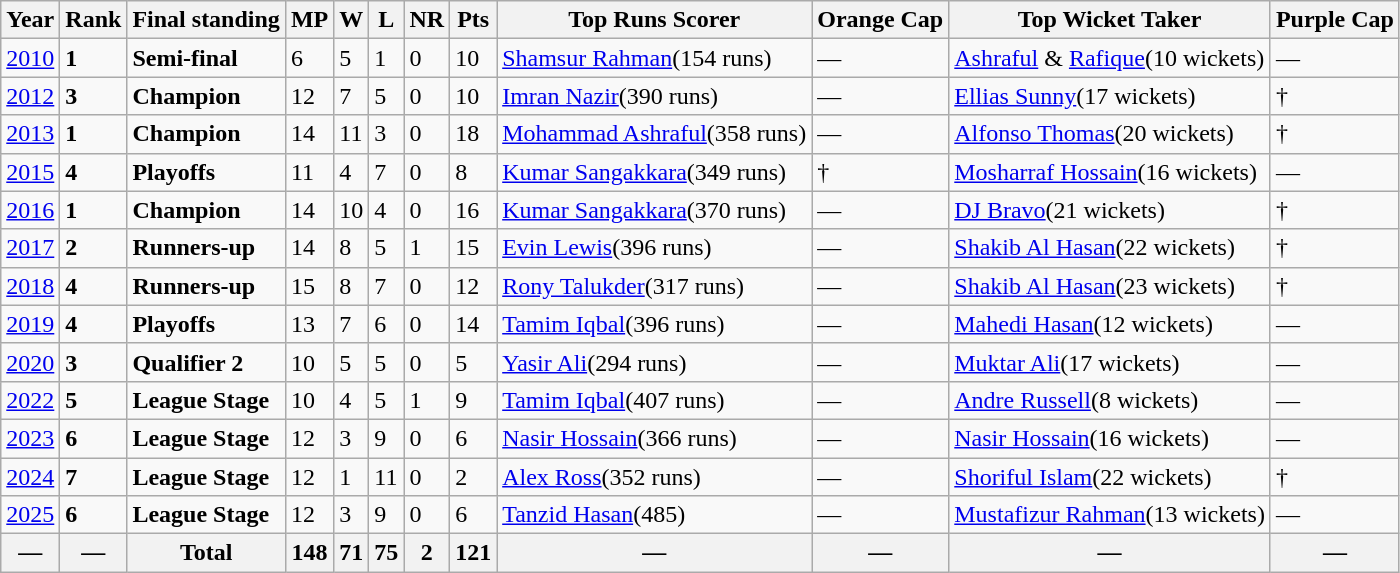<table class="wikitable">
<tr>
<th>Year</th>
<th>Rank</th>
<th>Final standing</th>
<th>MP</th>
<th>W</th>
<th>L</th>
<th>NR</th>
<th>Pts</th>
<th>Top Runs Scorer</th>
<th>Orange Cap</th>
<th>Top Wicket Taker</th>
<th>Purple Cap</th>
</tr>
<tr>
<td><a href='#'>2010</a></td>
<td><strong>1</strong></td>
<td><strong>Semi-final</strong></td>
<td>6</td>
<td>5</td>
<td>1</td>
<td>0</td>
<td>10</td>
<td><a href='#'>Shamsur Rahman</a>(154 runs)</td>
<td>—</td>
<td><a href='#'>Ashraful</a> & <a href='#'>Rafique</a>(10 wickets)</td>
<td>—</td>
</tr>
<tr>
<td><a href='#'>2012</a></td>
<td><strong>3</strong></td>
<td><strong>Champion</strong></td>
<td>12</td>
<td>7</td>
<td>5</td>
<td>0</td>
<td>10</td>
<td><a href='#'>Imran Nazir</a>(390 runs)</td>
<td>—</td>
<td><a href='#'>Ellias Sunny</a>(17 wickets)</td>
<td>†</td>
</tr>
<tr>
<td><a href='#'>2013</a></td>
<td><strong>1</strong></td>
<td><strong>Champion</strong></td>
<td>14</td>
<td>11</td>
<td>3</td>
<td>0</td>
<td>18</td>
<td><a href='#'>Mohammad Ashraful</a>(358 runs)</td>
<td>—</td>
<td><a href='#'>Alfonso Thomas</a>(20 wickets)</td>
<td>†</td>
</tr>
<tr>
<td><a href='#'>2015</a></td>
<td><strong>4</strong></td>
<td><strong>Playoffs</strong></td>
<td>11</td>
<td>4</td>
<td>7</td>
<td>0</td>
<td>8</td>
<td><a href='#'>Kumar Sangakkara</a>(349 runs)</td>
<td>†</td>
<td><a href='#'>Mosharraf Hossain</a>(16 wickets)</td>
<td>—</td>
</tr>
<tr>
<td><a href='#'>2016</a></td>
<td><strong>1</strong></td>
<td><strong>Champion</strong></td>
<td>14</td>
<td>10</td>
<td>4</td>
<td>0</td>
<td>16</td>
<td><a href='#'>Kumar Sangakkara</a>(370 runs)</td>
<td>—</td>
<td><a href='#'>DJ Bravo</a>(21 wickets)</td>
<td>†</td>
</tr>
<tr>
<td><a href='#'>2017</a></td>
<td><strong>2</strong></td>
<td><strong>Runners-up</strong></td>
<td>14</td>
<td>8</td>
<td>5</td>
<td>1</td>
<td>15</td>
<td><a href='#'>Evin Lewis</a>(396 runs)</td>
<td>—</td>
<td><a href='#'>Shakib Al Hasan</a>(22 wickets)</td>
<td>†</td>
</tr>
<tr>
<td><a href='#'>2018</a></td>
<td><strong>4</strong></td>
<td><strong>Runners-up</strong></td>
<td>15</td>
<td>8</td>
<td>7</td>
<td>0</td>
<td>12</td>
<td><a href='#'>Rony Talukder</a>(317 runs)</td>
<td>—</td>
<td><a href='#'>Shakib Al Hasan</a>(23 wickets)</td>
<td>†</td>
</tr>
<tr>
<td><a href='#'>2019</a></td>
<td><strong>4</strong></td>
<td><strong>Playoffs</strong></td>
<td>13</td>
<td>7</td>
<td>6</td>
<td>0</td>
<td>14</td>
<td><a href='#'>Tamim Iqbal</a>(396 runs)</td>
<td>—</td>
<td><a href='#'>Mahedi Hasan</a>(12 wickets)</td>
<td>—</td>
</tr>
<tr>
<td><a href='#'>2020</a></td>
<td><strong>3</strong></td>
<td><strong>Qualifier 2</strong></td>
<td>10</td>
<td>5</td>
<td>5</td>
<td>0</td>
<td>5</td>
<td><a href='#'>Yasir Ali</a>(294 runs)</td>
<td>—</td>
<td><a href='#'>Muktar Ali</a>(17 wickets)</td>
<td>—</td>
</tr>
<tr>
<td><a href='#'>2022</a></td>
<td><strong>5</strong></td>
<td><strong>League Stage</strong></td>
<td>10</td>
<td>4</td>
<td>5</td>
<td>1</td>
<td>9</td>
<td><a href='#'>Tamim Iqbal</a>(407 runs)</td>
<td>—</td>
<td><a href='#'>Andre Russell</a>(8 wickets)</td>
<td>—</td>
</tr>
<tr>
<td><a href='#'>2023</a></td>
<td><strong>6</strong></td>
<td><strong>League Stage</strong></td>
<td>12</td>
<td>3</td>
<td>9</td>
<td>0</td>
<td>6</td>
<td><a href='#'>Nasir Hossain</a>(366 runs)</td>
<td>—</td>
<td><a href='#'>Nasir Hossain</a>(16 wickets)</td>
<td>—</td>
</tr>
<tr>
<td><a href='#'>2024</a></td>
<td><strong>7</strong></td>
<td><strong>League Stage</strong></td>
<td>12</td>
<td>1</td>
<td>11</td>
<td>0</td>
<td>2</td>
<td><a href='#'>Alex Ross</a>(352 runs)</td>
<td>—</td>
<td><a href='#'>Shoriful Islam</a>(22 wickets)</td>
<td>†</td>
</tr>
<tr>
<td><a href='#'>2025</a></td>
<td><strong>6</strong></td>
<td><strong>League Stage</strong></td>
<td>12</td>
<td>3</td>
<td>9</td>
<td>0</td>
<td>6</td>
<td><a href='#'>Tanzid Hasan</a>(485)</td>
<td>—</td>
<td><a href='#'>Mustafizur Rahman</a>(13 wickets)</td>
<td>—</td>
</tr>
<tr>
<th>—</th>
<th>—</th>
<th>Total</th>
<th>148</th>
<th>71</th>
<th>75</th>
<th>2</th>
<th>121</th>
<th>—</th>
<th>—</th>
<th>—</th>
<th>—</th>
</tr>
</table>
